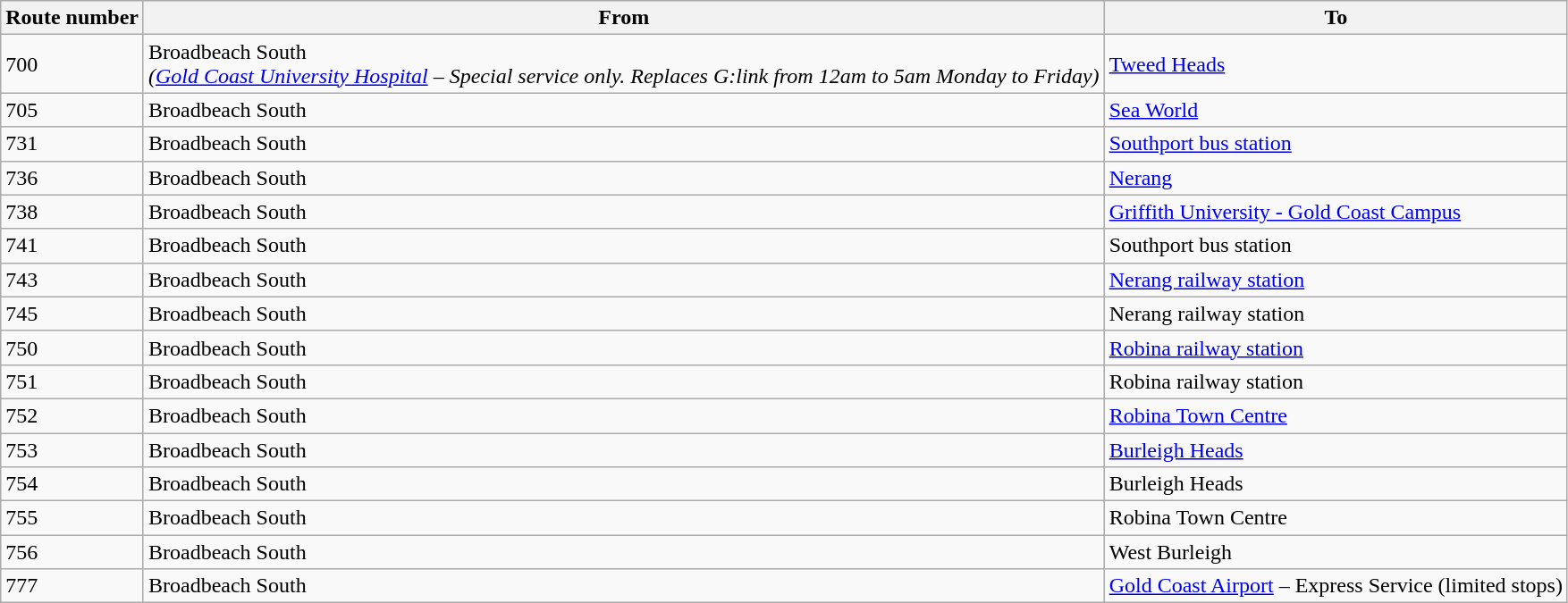<table class="wikitable">
<tr>
<th>Route number</th>
<th>From</th>
<th>To</th>
</tr>
<tr>
<td>700</td>
<td>Broadbeach South<br><em>(<a href='#'>Gold Coast University Hospital</a> –</em> <em>Special service only. Replaces G:link from 12am to 5am Monday to Friday)</em></td>
<td><a href='#'>Tweed Heads</a></td>
</tr>
<tr>
<td>705</td>
<td>Broadbeach South</td>
<td><a href='#'>Sea World</a></td>
</tr>
<tr>
<td>731</td>
<td>Broadbeach South</td>
<td><a href='#'>Southport bus station</a></td>
</tr>
<tr>
<td>736</td>
<td>Broadbeach South</td>
<td><a href='#'>Nerang</a></td>
</tr>
<tr>
<td>738</td>
<td>Broadbeach South</td>
<td><a href='#'>Griffith University - Gold Coast Campus</a></td>
</tr>
<tr>
<td>741</td>
<td>Broadbeach South</td>
<td>Southport bus station</td>
</tr>
<tr>
<td>743</td>
<td>Broadbeach South</td>
<td><a href='#'>Nerang railway station</a></td>
</tr>
<tr>
<td>745</td>
<td>Broadbeach South</td>
<td>Nerang railway station</td>
</tr>
<tr>
<td>750</td>
<td>Broadbeach South</td>
<td><a href='#'>Robina railway station</a></td>
</tr>
<tr>
<td>751</td>
<td>Broadbeach South</td>
<td>Robina railway station</td>
</tr>
<tr>
<td>752</td>
<td>Broadbeach South</td>
<td><a href='#'>Robina Town Centre</a></td>
</tr>
<tr>
<td>753</td>
<td>Broadbeach South</td>
<td><a href='#'>Burleigh Heads</a></td>
</tr>
<tr>
<td>754</td>
<td>Broadbeach South</td>
<td>Burleigh Heads</td>
</tr>
<tr>
<td>755</td>
<td>Broadbeach South</td>
<td>Robina Town Centre</td>
</tr>
<tr>
<td>756</td>
<td>Broadbeach South</td>
<td>West Burleigh</td>
</tr>
<tr>
<td>777</td>
<td>Broadbeach South</td>
<td><a href='#'>Gold Coast Airport</a> – Express Service (limited stops)</td>
</tr>
</table>
